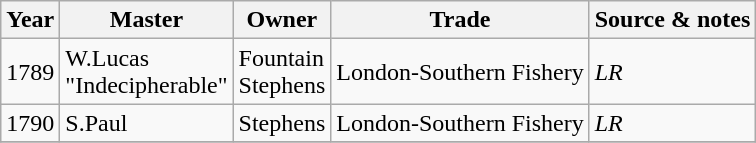<table class=" wikitable">
<tr>
<th>Year</th>
<th>Master</th>
<th>Owner</th>
<th>Trade</th>
<th>Source & notes</th>
</tr>
<tr>
<td>1789</td>
<td>W.Lucas<br>"Indecipherable"</td>
<td>Fountain<br>Stephens</td>
<td>London-Southern Fishery</td>
<td><em>LR</em></td>
</tr>
<tr>
<td>1790</td>
<td>S.Paul</td>
<td>Stephens</td>
<td>London-Southern Fishery</td>
<td><em>LR</em></td>
</tr>
<tr>
</tr>
</table>
